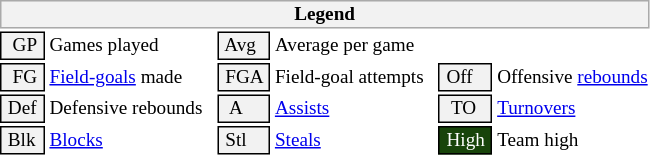<table class="toccolours" style="font-size: 80%; white-space: nowrap;">
<tr>
<th colspan="6" style="background-color: #F2F2F2; border: 1px solid #AAAAAA;">Legend</th>
</tr>
<tr>
<td style="background-color: #F2F2F2; border: 1px solid black;">  GP </td>
<td>Games played</td>
<td style="background-color: #F2F2F2; border: 1px solid black"> Avg </td>
<td>Average per game</td>
</tr>
<tr>
<td style="background-color: #F2F2F2; border: 1px solid black">  FG </td>
<td style="padding-right: 8px"><a href='#'>Field-goals</a> made</td>
<td style="background-color: #F2F2F2; border: 1px solid black"> FGA </td>
<td style="padding-right: 8px">Field-goal attempts</td>
<td style="background-color: #F2F2F2; border: 1px solid black;"> Off </td>
<td>Offensive <a href='#'>rebounds</a></td>
</tr>
<tr>
<td style="background-color: #F2F2F2; border: 1px solid black;"> Def </td>
<td style="padding-right: 8px">Defensive rebounds</td>
<td style="background-color: #F2F2F2; border: 1px solid black">  A </td>
<td style="padding-right: 8px"><a href='#'>Assists</a></td>
<td style="background-color: #F2F2F2; border: 1px solid black">  TO</td>
<td><a href='#'>Turnovers</a></td>
</tr>
<tr>
<td style="background-color: #F2F2F2; border: 1px solid black;"> Blk </td>
<td><a href='#'>Blocks</a></td>
<td style="background-color: #F2F2F2; border: 1px solid black"> Stl </td>
<td><a href='#'>Steals</a></td>
<td style="background:#18440a; color:#ffffff;; border: 1px solid black"> High </td>
<td>Team high</td>
</tr>
<tr>
</tr>
</table>
